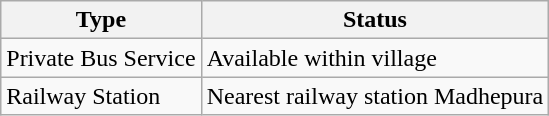<table class="wikitable">
<tr>
<th>Type</th>
<th>Status</th>
</tr>
<tr>
<td>Private Bus Service</td>
<td>Available within village</td>
</tr>
<tr>
<td>Railway Station</td>
<td>Nearest railway station Madhepura</td>
</tr>
</table>
